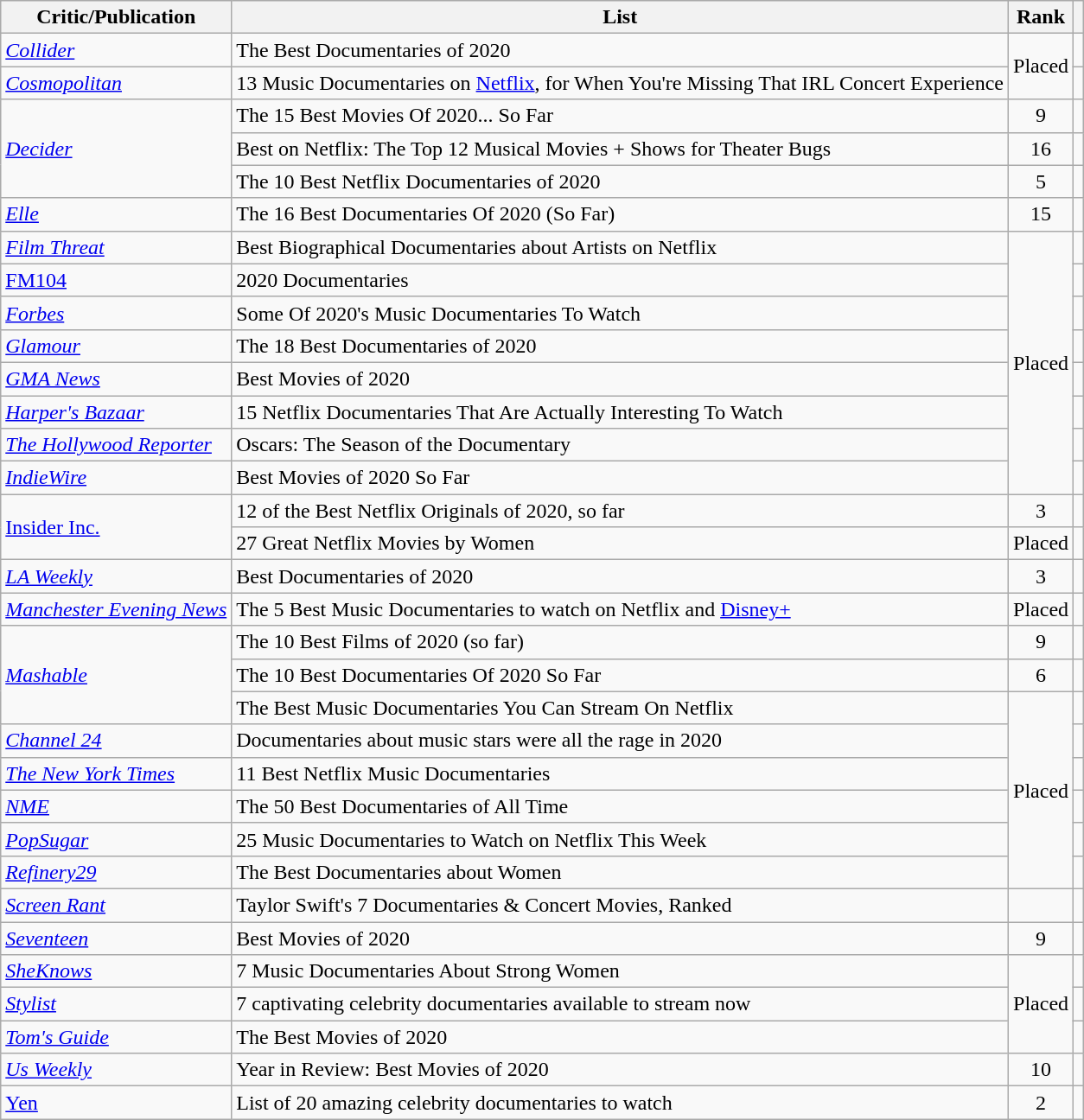<table class="wikitable plainrowheaders sortable">
<tr>
<th>Critic/Publication</th>
<th scope="col" class="unsortable">List</th>
<th data-sort-type="number">Rank</th>
<th scope="col" class="unsortable"></th>
</tr>
<tr>
<td><em><a href='#'>Collider</a></em></td>
<td>The Best Documentaries of 2020</td>
<td rowspan="2" align="center">Placed</td>
<td align=center></td>
</tr>
<tr>
<td><em><a href='#'>Cosmopolitan</a></em></td>
<td>13 Music Documentaries on <a href='#'>Netflix</a>, for When You're Missing That IRL Concert Experience</td>
<td align=center></td>
</tr>
<tr>
<td rowspan="3"><em><a href='#'>Decider</a></em></td>
<td>The 15 Best Movies Of 2020... So Far</td>
<td align=center>9</td>
<td align=center></td>
</tr>
<tr>
<td>Best on Netflix: The Top 12 Musical Movies + Shows for Theater Bugs</td>
<td align=center>16</td>
<td align=center></td>
</tr>
<tr>
<td>The 10 Best Netflix Documentaries of 2020</td>
<td align=center>5</td>
<td align=center></td>
</tr>
<tr>
<td><em><a href='#'>Elle</a></em></td>
<td>The 16 Best Documentaries Of 2020 (So Far)</td>
<td align=center>15</td>
<td align=center></td>
</tr>
<tr>
<td><em><a href='#'>Film Threat</a></em></td>
<td>Best Biographical Documentaries about Artists on Netflix</td>
<td rowspan="8" align="center">Placed</td>
<td align=center></td>
</tr>
<tr>
<td><a href='#'>FM104</a></td>
<td>2020 Documentaries</td>
<td align=center></td>
</tr>
<tr>
<td><em><a href='#'>Forbes</a></em></td>
<td>Some Of 2020's Music Documentaries To Watch</td>
<td align=center></td>
</tr>
<tr>
<td><em><a href='#'>Glamour</a></em></td>
<td>The 18 Best Documentaries of 2020</td>
<td align=center></td>
</tr>
<tr>
<td><em><a href='#'>GMA News</a></em></td>
<td>Best Movies of 2020</td>
<td align=center></td>
</tr>
<tr>
<td><em><a href='#'>Harper's Bazaar</a></em></td>
<td>15 Netflix Documentaries That Are Actually Interesting To Watch</td>
<td align=center></td>
</tr>
<tr>
<td><em><a href='#'>The Hollywood Reporter</a></em></td>
<td>Oscars: The Season of the Documentary</td>
<td align=center></td>
</tr>
<tr>
<td><em><a href='#'>IndieWire</a></em></td>
<td>Best Movies of 2020 So Far</td>
<td align=center></td>
</tr>
<tr>
<td rowspan="2"><a href='#'>Insider Inc.</a></td>
<td>12 of the Best Netflix Originals of 2020, so far</td>
<td align=center>3</td>
<td align=center></td>
</tr>
<tr>
<td>27 Great Netflix Movies by Women</td>
<td align=center>Placed</td>
<td align=center></td>
</tr>
<tr>
<td><em><a href='#'>LA Weekly</a></em></td>
<td>Best Documentaries of 2020</td>
<td align=center>3</td>
<td align=center></td>
</tr>
<tr>
<td><em><a href='#'>Manchester Evening News</a></em></td>
<td>The 5 Best Music Documentaries to watch on Netflix and <a href='#'>Disney+</a></td>
<td align=center>Placed</td>
<td align=center></td>
</tr>
<tr>
<td rowspan="3"><em><a href='#'>Mashable</a></em></td>
<td>The 10 Best Films of 2020 (so far)</td>
<td align=center>9</td>
<td align=center></td>
</tr>
<tr>
<td>The 10 Best Documentaries Of 2020 So Far</td>
<td align=center>6</td>
<td align=center></td>
</tr>
<tr>
<td>The Best Music Documentaries You Can Stream On Netflix</td>
<td rowspan="6" align="center">Placed</td>
<td align=center></td>
</tr>
<tr>
<td><em><a href='#'>Channel 24</a></em></td>
<td>Documentaries about music stars were all the rage in 2020</td>
<td align=center></td>
</tr>
<tr>
<td><em><a href='#'>The New York Times</a></em></td>
<td>11 Best Netflix Music Documentaries</td>
<td align=center></td>
</tr>
<tr>
<td><em><a href='#'>NME</a></em></td>
<td>The 50 Best Documentaries of All Time</td>
<td align=center></td>
</tr>
<tr>
<td><em><a href='#'>PopSugar</a></em></td>
<td>25 Music Documentaries to Watch on Netflix This Week</td>
<td align=center></td>
</tr>
<tr>
<td><em><a href='#'>Refinery29</a></em></td>
<td>The Best Documentaries about Women</td>
<td align=center></td>
</tr>
<tr>
<td><em><a href='#'>Screen Rant</a></em></td>
<td>Taylor Swift's 7 Documentaries & Concert Movies, Ranked</td>
<td></td>
<td></td>
</tr>
<tr>
<td><em><a href='#'>Seventeen</a></em></td>
<td>Best Movies of 2020</td>
<td align=center>9</td>
<td align=center></td>
</tr>
<tr>
<td><em><a href='#'>SheKnows</a></em></td>
<td>7 Music Documentaries About Strong Women</td>
<td rowspan="3" align="center">Placed</td>
<td align=center></td>
</tr>
<tr>
<td><em><a href='#'>Stylist</a></em></td>
<td>7 captivating celebrity documentaries available to stream now</td>
<td align=center></td>
</tr>
<tr>
<td><em><a href='#'>Tom's Guide</a></em></td>
<td>The Best Movies of 2020</td>
<td align=center></td>
</tr>
<tr>
<td><em><a href='#'>Us Weekly</a></em></td>
<td>Year in Review: Best Movies of 2020</td>
<td align=center>10</td>
<td align=center></td>
</tr>
<tr>
<td><a href='#'>Yen</a></td>
<td>List of 20 amazing celebrity documentaries to watch</td>
<td align=center>2</td>
<td align=center></td>
</tr>
</table>
